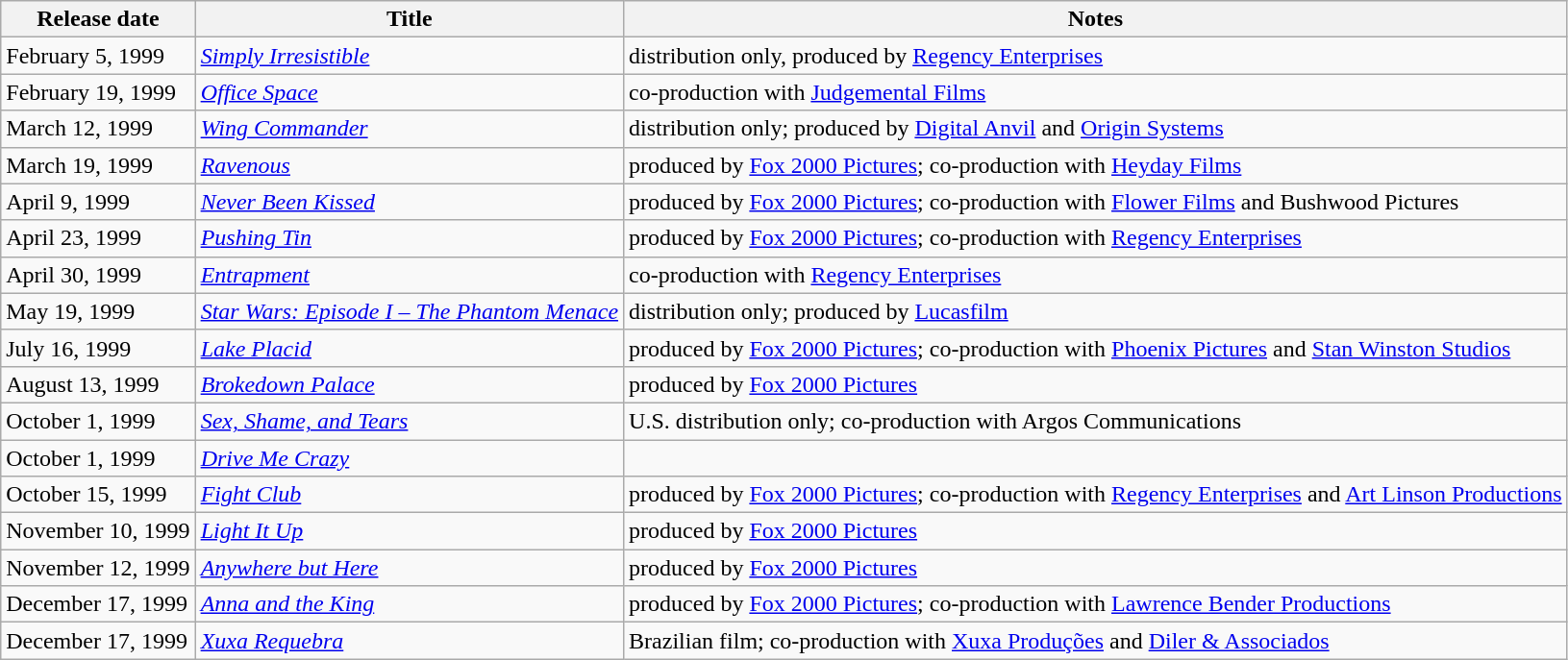<table class="wikitable plainrowheaders sortable col1right">
<tr>
<th scope="col">Release date</th>
<th scope="col">Title</th>
<th scope="col" class="unsortable">Notes</th>
</tr>
<tr>
<td>February 5, 1999</td>
<td><em><a href='#'>Simply Irresistible</a></em></td>
<td>distribution only, produced by <a href='#'>Regency Enterprises</a></td>
</tr>
<tr>
<td>February 19, 1999</td>
<td><em><a href='#'>Office Space</a></em></td>
<td>co-production with <a href='#'>Judgemental Films</a></td>
</tr>
<tr>
<td>March 12, 1999</td>
<td><em><a href='#'>Wing Commander</a></em></td>
<td>distribution only; produced by <a href='#'>Digital Anvil</a> and <a href='#'>Origin Systems</a></td>
</tr>
<tr>
<td>March 19, 1999</td>
<td><em><a href='#'>Ravenous</a></em></td>
<td>produced by <a href='#'>Fox 2000 Pictures</a>; co-production with <a href='#'>Heyday Films</a></td>
</tr>
<tr>
<td>April 9, 1999</td>
<td><em><a href='#'>Never Been Kissed</a></em></td>
<td>produced by <a href='#'>Fox 2000 Pictures</a>; co-production with <a href='#'>Flower Films</a> and Bushwood Pictures</td>
</tr>
<tr>
<td>April 23, 1999</td>
<td><em><a href='#'>Pushing Tin</a></em></td>
<td>produced by <a href='#'>Fox 2000 Pictures</a>; co-production with <a href='#'>Regency Enterprises</a></td>
</tr>
<tr>
<td>April 30, 1999</td>
<td><em><a href='#'>Entrapment</a></em></td>
<td>co-production with <a href='#'>Regency Enterprises</a></td>
</tr>
<tr>
<td>May 19, 1999</td>
<td><em><a href='#'>Star Wars: Episode I – The Phantom Menace</a></em></td>
<td>distribution only; produced by <a href='#'>Lucasfilm</a></td>
</tr>
<tr>
<td>July 16, 1999</td>
<td><em><a href='#'>Lake Placid</a></em></td>
<td>produced by <a href='#'>Fox 2000 Pictures</a>; co-production with <a href='#'>Phoenix Pictures</a> and <a href='#'>Stan Winston Studios</a></td>
</tr>
<tr>
<td>August 13, 1999</td>
<td><em><a href='#'>Brokedown Palace</a></em></td>
<td>produced by <a href='#'>Fox 2000 Pictures</a></td>
</tr>
<tr>
<td>October 1, 1999</td>
<td><em><a href='#'>Sex, Shame, and Tears</a></em></td>
<td>U.S. distribution only; co-production with Argos Communications</td>
</tr>
<tr>
<td>October 1, 1999</td>
<td><em><a href='#'>Drive Me Crazy</a></em></td>
<td></td>
</tr>
<tr>
<td>October 15, 1999</td>
<td><em><a href='#'>Fight Club</a></em></td>
<td>produced by <a href='#'>Fox 2000 Pictures</a>; co-production with <a href='#'>Regency Enterprises</a> and <a href='#'>Art Linson Productions</a></td>
</tr>
<tr>
<td>November 10, 1999</td>
<td><em><a href='#'>Light It Up</a></em></td>
<td>produced by <a href='#'>Fox 2000 Pictures</a></td>
</tr>
<tr>
<td>November 12, 1999</td>
<td><em><a href='#'>Anywhere but Here</a></em></td>
<td>produced by <a href='#'>Fox 2000 Pictures</a></td>
</tr>
<tr>
<td>December 17, 1999</td>
<td><em><a href='#'>Anna and the King</a></em></td>
<td>produced by <a href='#'>Fox 2000 Pictures</a>; co-production with <a href='#'>Lawrence Bender Productions</a></td>
</tr>
<tr>
<td>December 17, 1999</td>
<td><em><a href='#'>Xuxa Requebra</a></em></td>
<td>Brazilian film; co-production with <a href='#'>Xuxa Produções</a> and <a href='#'>Diler & Associados</a></td>
</tr>
</table>
